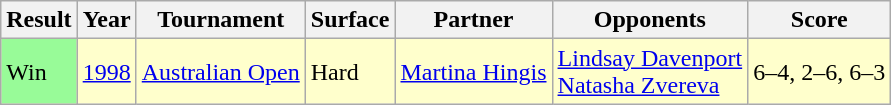<table class="sortable wikitable">
<tr>
<th>Result</th>
<th>Year</th>
<th>Tournament</th>
<th>Surface</th>
<th>Partner</th>
<th>Opponents</th>
<th>Score</th>
</tr>
<tr style="background:#ffffcc;">
<td style="background:#98fb98;">Win</td>
<td><a href='#'>1998</a></td>
<td><a href='#'>Australian Open</a></td>
<td>Hard</td>
<td> <a href='#'>Martina Hingis</a></td>
<td> <a href='#'>Lindsay Davenport</a> <br>  <a href='#'>Natasha Zvereva</a></td>
<td>6–4, 2–6, 6–3</td>
</tr>
</table>
